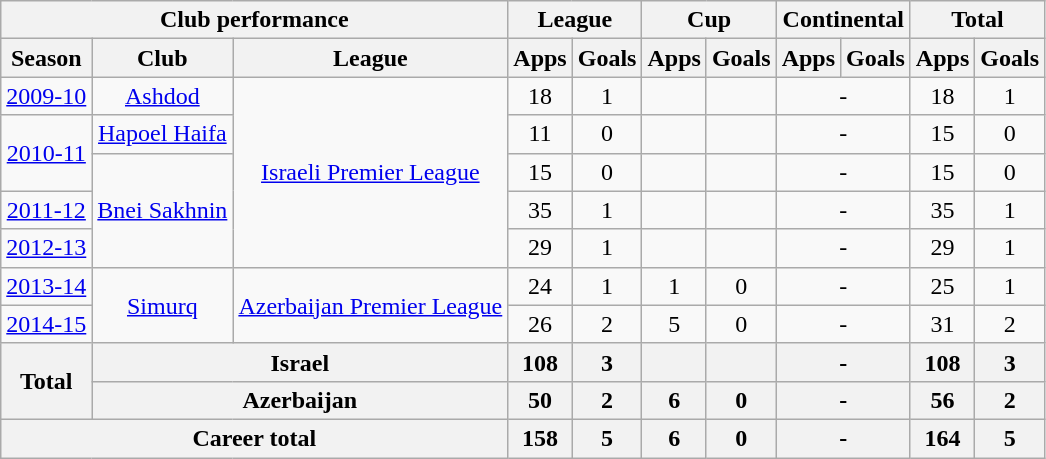<table class="wikitable" style="text-align:center">
<tr>
<th colspan=3>Club performance</th>
<th colspan=2>League</th>
<th colspan=2>Cup</th>
<th colspan=2>Continental</th>
<th colspan=2>Total</th>
</tr>
<tr>
<th>Season</th>
<th>Club</th>
<th>League</th>
<th>Apps</th>
<th>Goals</th>
<th>Apps</th>
<th>Goals</th>
<th>Apps</th>
<th>Goals</th>
<th>Apps</th>
<th>Goals</th>
</tr>
<tr>
<td><a href='#'>2009-10</a></td>
<td><a href='#'>Ashdod</a></td>
<td rowspan="5"><a href='#'>Israeli Premier League</a></td>
<td>18</td>
<td>1</td>
<td></td>
<td></td>
<td colspan="2">-</td>
<td>18</td>
<td>1</td>
</tr>
<tr>
<td rowspan="2"><a href='#'>2010-11</a></td>
<td><a href='#'>Hapoel Haifa</a></td>
<td>11</td>
<td>0</td>
<td></td>
<td></td>
<td colspan="2">-</td>
<td>15</td>
<td>0</td>
</tr>
<tr>
<td rowspan="3"><a href='#'>Bnei Sakhnin</a></td>
<td>15</td>
<td>0</td>
<td></td>
<td></td>
<td colspan="2">-</td>
<td>15</td>
<td>0</td>
</tr>
<tr>
<td><a href='#'>2011-12</a></td>
<td>35</td>
<td>1</td>
<td></td>
<td></td>
<td colspan="2">-</td>
<td>35</td>
<td>1</td>
</tr>
<tr>
<td><a href='#'>2012-13</a></td>
<td>29</td>
<td>1</td>
<td></td>
<td></td>
<td colspan="2">-</td>
<td>29</td>
<td>1</td>
</tr>
<tr>
<td><a href='#'>2013-14</a></td>
<td rowspan="2"><a href='#'>Simurq</a></td>
<td rowspan="2"><a href='#'>Azerbaijan Premier League</a></td>
<td>24</td>
<td>1</td>
<td>1</td>
<td>0</td>
<td colspan="2">-</td>
<td>25</td>
<td>1</td>
</tr>
<tr>
<td><a href='#'>2014-15</a></td>
<td>26</td>
<td>2</td>
<td>5</td>
<td>0</td>
<td colspan="2">-</td>
<td>31</td>
<td>2</td>
</tr>
<tr>
<th rowspan=2>Total</th>
<th colspan=2>Israel</th>
<th>108</th>
<th>3</th>
<th></th>
<th></th>
<th colspan="2">-</th>
<th>108</th>
<th>3</th>
</tr>
<tr>
<th colspan=2>Azerbaijan</th>
<th>50</th>
<th>2</th>
<th>6</th>
<th>0</th>
<th colspan="2">-</th>
<th>56</th>
<th>2</th>
</tr>
<tr>
<th colspan=3>Career total</th>
<th>158</th>
<th>5</th>
<th>6</th>
<th>0</th>
<th colspan="2">-</th>
<th>164</th>
<th>5</th>
</tr>
</table>
